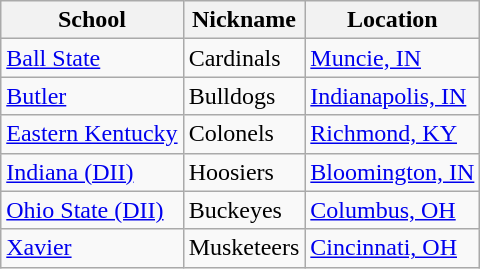<table class="wikitable sortable">
<tr>
<th>School</th>
<th>Nickname</th>
<th>Location</th>
</tr>
<tr>
<td><a href='#'>Ball State</a></td>
<td>Cardinals</td>
<td><a href='#'>Muncie, IN</a></td>
</tr>
<tr>
<td><a href='#'>Butler</a></td>
<td>Bulldogs</td>
<td><a href='#'>Indianapolis, IN</a></td>
</tr>
<tr>
<td><a href='#'>Eastern Kentucky</a></td>
<td>Colonels</td>
<td><a href='#'>Richmond, KY</a></td>
</tr>
<tr>
<td><a href='#'>Indiana (DII)</a></td>
<td>Hoosiers</td>
<td><a href='#'>Bloomington, IN</a></td>
</tr>
<tr>
<td><a href='#'>Ohio State (DII)</a></td>
<td>Buckeyes</td>
<td><a href='#'>Columbus, OH</a></td>
</tr>
<tr>
<td><a href='#'>Xavier</a></td>
<td>Musketeers</td>
<td><a href='#'>Cincinnati, OH</a></td>
</tr>
</table>
